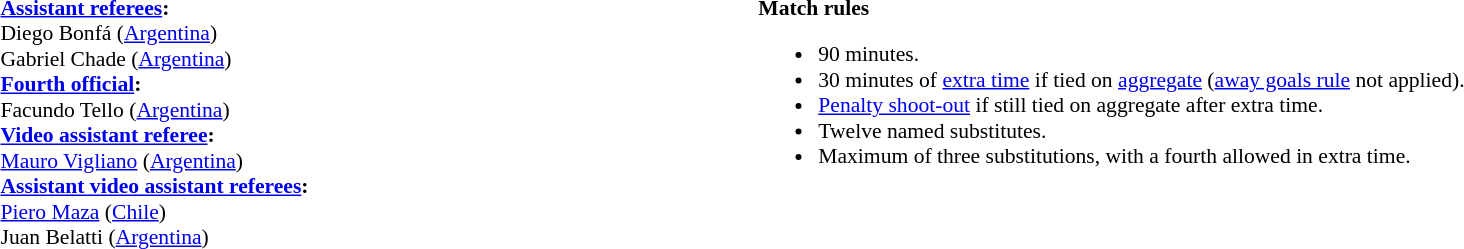<table style="width:100%; font-size:90%;">
<tr>
<td><br><strong><a href='#'>Assistant referees</a>:</strong>
<br>Diego Bonfá (<a href='#'>Argentina</a>)
<br>Gabriel Chade (<a href='#'>Argentina</a>)
<br><strong><a href='#'>Fourth official</a>:</strong>
<br>Facundo Tello (<a href='#'>Argentina</a>)
<br><strong><a href='#'>Video assistant referee</a>:</strong>
<br><a href='#'>Mauro Vigliano</a> (<a href='#'>Argentina</a>)
<br><strong><a href='#'>Assistant video assistant referees</a>:</strong>
<br><a href='#'>Piero Maza</a> (<a href='#'>Chile</a>)
<br>Juan Belatti (<a href='#'>Argentina</a>)</td>
<td style="width:60%; vertical-align:top;"><br><strong>Match rules</strong><ul><li>90 minutes.</li><li>30 minutes of <a href='#'>extra time</a> if tied on <a href='#'>aggregate</a> (<a href='#'>away goals rule</a> not applied).</li><li><a href='#'>Penalty shoot-out</a> if still tied on aggregate after extra time.</li><li>Twelve named substitutes.</li><li>Maximum of three substitutions, with a fourth allowed in extra time.</li></ul></td>
</tr>
</table>
